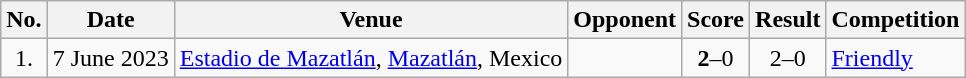<table class="wikitable sortable">
<tr>
<th>No.</th>
<th>Date</th>
<th>Venue</th>
<th>Opponent</th>
<th>Score</th>
<th>Result</th>
<th>Competition</th>
</tr>
<tr>
<td align=center>1.</td>
<td>7 June 2023</td>
<td><a href='#'>Estadio de Mazatlán</a>, <a href='#'>Mazatlán</a>, Mexico</td>
<td></td>
<td align=center><strong>2</strong>–0</td>
<td align=center>2–0</td>
<td><a href='#'>Friendly</a></td>
</tr>
</table>
